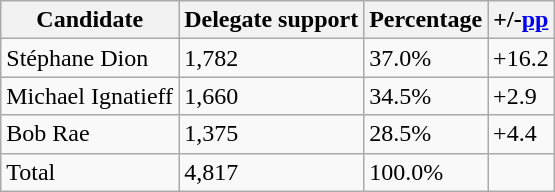<table class="wikitable">
<tr>
<th>Candidate</th>
<th>Delegate support</th>
<th>Percentage</th>
<th>+/-<a href='#'>pp</a></th>
</tr>
<tr>
<td>Stéphane Dion</td>
<td>1,782</td>
<td>37.0%</td>
<td>+16.2</td>
</tr>
<tr>
<td>Michael Ignatieff</td>
<td>1,660</td>
<td>34.5%</td>
<td>+2.9</td>
</tr>
<tr>
<td>Bob Rae</td>
<td>1,375</td>
<td>28.5%</td>
<td>+4.4</td>
</tr>
<tr>
<td>Total</td>
<td>4,817</td>
<td>100.0%</td>
<td></td>
</tr>
</table>
